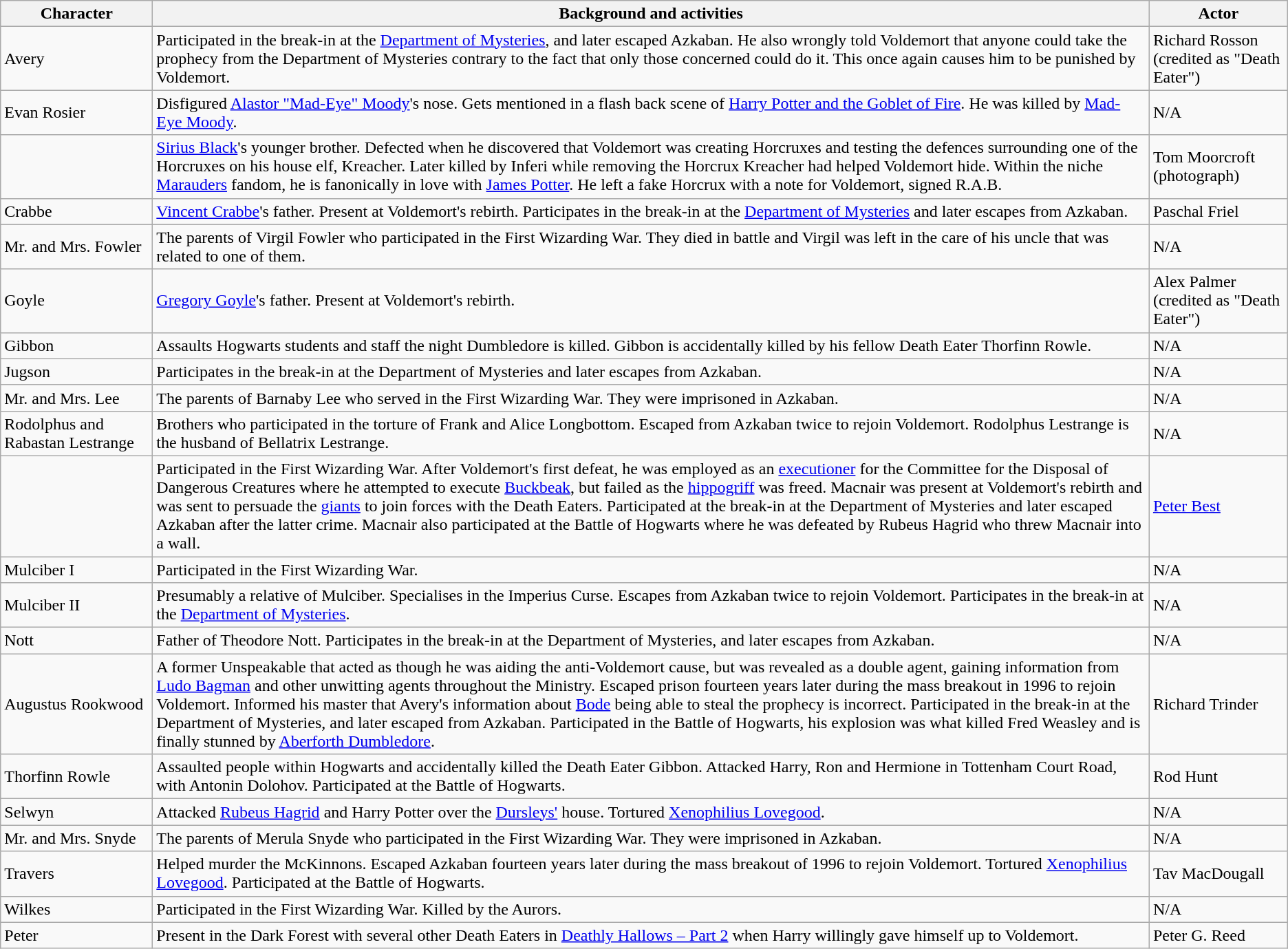<table class="wikitable">
<tr>
<th width="140">Character</th>
<th>Background and activities</th>
<th>Actor</th>
</tr>
<tr>
<td>Avery</td>
<td>Participated in the break-in at the <a href='#'>Department of Mysteries</a>, and later escaped Azkaban. He also wrongly told Voldemort that anyone could take the prophecy from the Department of Mysteries contrary to the fact that only those concerned could do it. This once again causes him to be punished by Voldemort.</td>
<td>Richard Rosson (credited as "Death Eater")</td>
</tr>
<tr>
<td>Evan Rosier</td>
<td>Disfigured <a href='#'>Alastor "Mad-Eye" Moody</a>'s nose. Gets mentioned in a flash back scene of <a href='#'>Harry Potter and the Goblet of Fire</a>. He was killed by <a href='#'>Mad-Eye Moody</a>.</td>
<td>N/A</td>
</tr>
<tr>
<td></td>
<td><a href='#'>Sirius Black</a>'s younger brother. Defected when he discovered that Voldemort was creating Horcruxes and testing the defences surrounding one of the Horcruxes on his house elf, Kreacher. Later killed by Inferi while removing the Horcrux Kreacher had helped Voldemort hide. Within the niche <a href='#'>Marauders</a> fandom, he is fanonically in love with <a href='#'>James Potter</a>. He left a fake Horcrux with a note for Voldemort, signed R.A.B.</td>
<td>Tom Moorcroft (photograph)</td>
</tr>
<tr>
<td>Crabbe</td>
<td><a href='#'>Vincent Crabbe</a>'s father. Present at Voldemort's rebirth. Participates in the break-in at the <a href='#'>Department of Mysteries</a> and later escapes from Azkaban.</td>
<td>Paschal Friel</td>
</tr>
<tr>
<td>Mr. and Mrs. Fowler</td>
<td>The parents of Virgil Fowler who participated in the First Wizarding War. They died in battle and Virgil was left in the care of his uncle that was related to one of them.</td>
<td>N/A</td>
</tr>
<tr>
<td>Goyle</td>
<td><a href='#'>Gregory Goyle</a>'s father. Present at Voldemort's rebirth.</td>
<td>Alex Palmer (credited as "Death Eater")</td>
</tr>
<tr>
<td>Gibbon</td>
<td>Assaults Hogwarts students and staff the night Dumbledore is killed. Gibbon is accidentally killed by his fellow Death Eater Thorfinn Rowle.</td>
<td>N/A</td>
</tr>
<tr>
<td>Jugson</td>
<td>Participates in the break-in at the Department of Mysteries and later escapes from Azkaban.</td>
<td>N/A</td>
</tr>
<tr>
<td>Mr. and Mrs. Lee</td>
<td>The parents of Barnaby Lee who served in the First Wizarding War. They were imprisoned in Azkaban.</td>
<td>N/A</td>
</tr>
<tr>
<td>Rodolphus and Rabastan Lestrange</td>
<td>Brothers who participated in the torture of Frank and Alice Longbottom. Escaped from Azkaban twice to rejoin Voldemort. Rodolphus Lestrange is the husband of Bellatrix Lestrange.</td>
<td>N/A</td>
</tr>
<tr>
<td></td>
<td>Participated in the First Wizarding War. After Voldemort's first defeat, he was employed as an <a href='#'>executioner</a> for the Committee for the Disposal of Dangerous Creatures where he attempted to execute <a href='#'>Buckbeak</a>, but failed as the <a href='#'>hippogriff</a> was freed. Macnair was present at Voldemort's rebirth and was sent to persuade the <a href='#'>giants</a> to join forces with the Death Eaters. Participated at the break-in at the Department of Mysteries and later escaped Azkaban after the latter crime. Macnair also participated at the Battle of Hogwarts where he was defeated by Rubeus Hagrid who threw Macnair into a wall.</td>
<td><a href='#'>Peter Best</a></td>
</tr>
<tr>
<td>Mulciber I</td>
<td>Participated in the First Wizarding War.</td>
<td>N/A</td>
</tr>
<tr>
<td>Mulciber II</td>
<td>Presumably a relative of Mulciber. Specialises in the Imperius Curse. Escapes from Azkaban twice to rejoin Voldemort. Participates in the break-in at the <a href='#'>Department of Mysteries</a>.</td>
<td>N/A</td>
</tr>
<tr>
<td>Nott</td>
<td>Father of Theodore Nott. Participates in the break-in at the Department of Mysteries, and later escapes from Azkaban.</td>
<td>N/A</td>
</tr>
<tr>
<td>Augustus Rookwood</td>
<td>A former Unspeakable that acted as though he was aiding the anti-Voldemort cause, but was revealed as a double agent, gaining information from <a href='#'>Ludo Bagman</a> and other unwitting agents throughout the Ministry. Escaped prison fourteen years later during the mass breakout in 1996 to rejoin Voldemort. Informed his master that Avery's information about <a href='#'>Bode</a> being able to steal the prophecy is incorrect. Participated in the break-in at the Department of Mysteries, and later escaped from Azkaban. Participated in the Battle of Hogwarts, his explosion was what killed Fred Weasley and is finally stunned by <a href='#'>Aberforth Dumbledore</a>.</td>
<td>Richard Trinder</td>
</tr>
<tr>
<td>Thorfinn Rowle</td>
<td>Assaulted people within Hogwarts and accidentally killed the Death Eater Gibbon. Attacked Harry, Ron and Hermione in Tottenham Court Road, with Antonin Dolohov. Participated at the Battle of Hogwarts.</td>
<td>Rod Hunt</td>
</tr>
<tr>
<td>Selwyn</td>
<td>Attacked <a href='#'>Rubeus Hagrid</a> and Harry Potter over the <a href='#'>Dursleys'</a> house. Tortured <a href='#'>Xenophilius Lovegood</a>.</td>
<td>N/A</td>
</tr>
<tr>
<td>Mr. and Mrs. Snyde</td>
<td>The parents of Merula Snyde who participated in the First Wizarding War. They were imprisoned in Azkaban.</td>
<td>N/A</td>
</tr>
<tr>
<td>Travers</td>
<td>Helped murder the McKinnons. Escaped Azkaban fourteen years later during the mass breakout of 1996 to rejoin Voldemort. Tortured <a href='#'>Xenophilius Lovegood</a>. Participated at the Battle of Hogwarts.</td>
<td>Tav MacDougall</td>
</tr>
<tr>
<td>Wilkes</td>
<td>Participated in the First Wizarding War. Killed by the Aurors.</td>
<td>N/A</td>
</tr>
<tr>
<td>Peter</td>
<td>Present in the Dark Forest with several other Death Eaters in <a href='#'>Deathly Hallows – Part 2</a> when Harry willingly gave himself up to Voldemort.</td>
<td>Peter G. Reed</td>
</tr>
</table>
